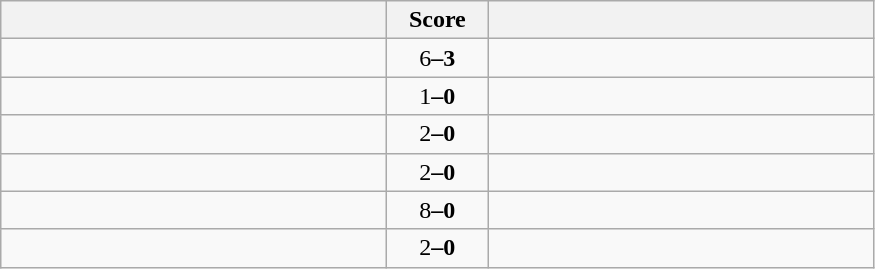<table class="wikitable" style="text-align: center;">
<tr>
<th width=250></th>
<th width=60>Score</th>
<th width=250></th>
</tr>
<tr>
<td align=left><strong></td>
<td></strong>6<strong>–3</td>
<td align=left></td>
</tr>
<tr>
<td align=left></strong><strong></td>
<td></strong>1<strong>–0</td>
<td align=left></td>
</tr>
<tr>
<td align=left></strong><strong></td>
<td></strong>2<strong>–0</td>
<td align=left></td>
</tr>
<tr>
<td align=left></strong><strong></td>
<td></strong>2<strong>–0</td>
<td align=left></td>
</tr>
<tr>
<td align=left></strong><strong></td>
<td></strong>8<strong>–0</td>
<td align=left></td>
</tr>
<tr>
<td align=left></strong><strong></td>
<td></strong>2<strong>–0</td>
<td align=left></td>
</tr>
</table>
